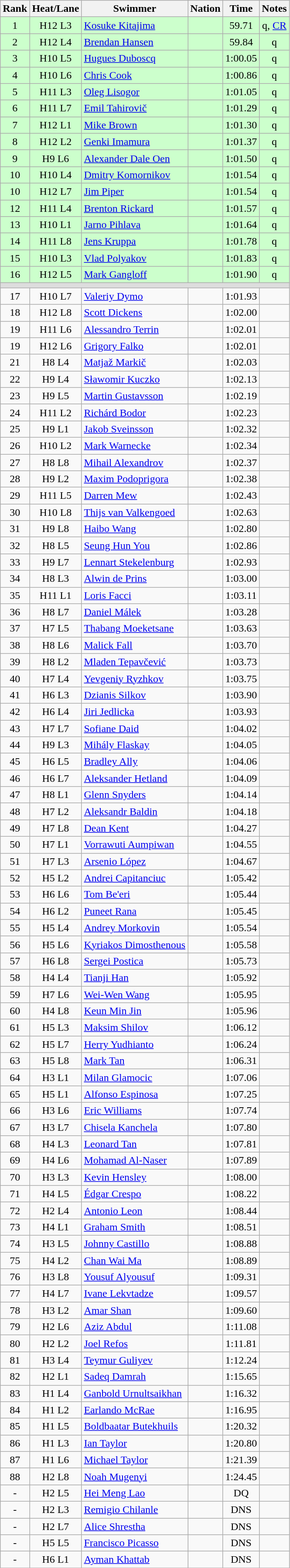<table class="wikitable sortable" style="text-align:center">
<tr>
<th>Rank</th>
<th>Heat/Lane</th>
<th>Swimmer</th>
<th>Nation</th>
<th>Time</th>
<th>Notes</th>
</tr>
<tr bgcolor=ccffcc>
<td>1</td>
<td>H12 L3</td>
<td align=left><a href='#'>Kosuke Kitajima</a></td>
<td align=left></td>
<td>59.71</td>
<td>q, <a href='#'>CR</a></td>
</tr>
<tr bgcolor=ccffcc>
<td>2</td>
<td>H12 L4</td>
<td align=left><a href='#'>Brendan Hansen</a></td>
<td align=left></td>
<td>59.84</td>
<td>q</td>
</tr>
<tr bgcolor=ccffcc>
<td>3</td>
<td>H10 L5</td>
<td align=left><a href='#'>Hugues Duboscq</a></td>
<td align=left></td>
<td>1:00.05</td>
<td>q</td>
</tr>
<tr bgcolor=ccffcc>
<td>4</td>
<td>H10 L6</td>
<td align=left><a href='#'>Chris Cook</a></td>
<td align=left></td>
<td>1:00.86</td>
<td>q</td>
</tr>
<tr bgcolor=ccffcc>
<td>5</td>
<td>H11 L3</td>
<td align=left><a href='#'>Oleg Lisogor</a></td>
<td align=left></td>
<td>1:01.05</td>
<td>q</td>
</tr>
<tr bgcolor=ccffcc>
<td>6</td>
<td>H11 L7</td>
<td align=left><a href='#'>Emil Tahirovič</a></td>
<td align=left></td>
<td>1:01.29</td>
<td>q</td>
</tr>
<tr bgcolor=ccffcc>
<td>7</td>
<td>H12 L1</td>
<td align=left><a href='#'>Mike Brown</a></td>
<td align=left></td>
<td>1:01.30</td>
<td>q</td>
</tr>
<tr bgcolor=ccffcc>
<td>8</td>
<td>H12 L2</td>
<td align=left><a href='#'>Genki Imamura</a></td>
<td align=left></td>
<td>1:01.37</td>
<td>q</td>
</tr>
<tr bgcolor=ccffcc>
<td>9</td>
<td>H9 L6</td>
<td align=left><a href='#'>Alexander Dale Oen</a></td>
<td align=left></td>
<td>1:01.50</td>
<td>q</td>
</tr>
<tr bgcolor=ccffcc>
<td>10</td>
<td>H10 L4</td>
<td align=left><a href='#'>Dmitry Komornikov</a></td>
<td align=left></td>
<td>1:01.54</td>
<td>q</td>
</tr>
<tr bgcolor=ccffcc>
<td>10</td>
<td>H12 L7</td>
<td align=left><a href='#'>Jim Piper</a></td>
<td align=left></td>
<td>1:01.54</td>
<td>q</td>
</tr>
<tr bgcolor=ccffcc>
<td>12</td>
<td>H11 L4</td>
<td align=left><a href='#'>Brenton Rickard</a></td>
<td align=left></td>
<td>1:01.57</td>
<td>q</td>
</tr>
<tr bgcolor=ccffcc>
<td>13</td>
<td>H10 L1</td>
<td align=left><a href='#'>Jarno Pihlava</a></td>
<td align=left></td>
<td>1:01.64</td>
<td>q</td>
</tr>
<tr bgcolor=ccffcc>
<td>14</td>
<td>H11 L8</td>
<td align=left><a href='#'>Jens Kruppa</a></td>
<td align=left></td>
<td>1:01.78</td>
<td>q</td>
</tr>
<tr bgcolor=ccffcc>
<td>15</td>
<td>H10 L3</td>
<td align=left><a href='#'>Vlad Polyakov</a></td>
<td align=left></td>
<td>1:01.83</td>
<td>q</td>
</tr>
<tr bgcolor=ccffcc>
<td>16</td>
<td>H12 L5</td>
<td align=left><a href='#'>Mark Gangloff</a></td>
<td align=left></td>
<td>1:01.90</td>
<td>q</td>
</tr>
<tr bgcolor=#DDDDDD>
<td colspan=6></td>
</tr>
<tr>
<td>17</td>
<td>H10 L7</td>
<td align=left><a href='#'>Valeriy Dymo</a></td>
<td align=left></td>
<td>1:01.93</td>
<td></td>
</tr>
<tr>
<td>18</td>
<td>H12 L8</td>
<td align=left><a href='#'>Scott Dickens</a></td>
<td align=left></td>
<td>1:02.00</td>
<td></td>
</tr>
<tr>
<td>19</td>
<td>H11 L6</td>
<td align=left><a href='#'>Alessandro Terrin</a></td>
<td align=left></td>
<td>1:02.01</td>
<td></td>
</tr>
<tr>
<td>19</td>
<td>H12 L6</td>
<td align=left><a href='#'>Grigory Falko</a></td>
<td align=left></td>
<td>1:02.01</td>
<td></td>
</tr>
<tr>
<td>21</td>
<td>H8 L4</td>
<td align=left><a href='#'>Matjaž Markič</a></td>
<td align=left></td>
<td>1:02.03</td>
<td></td>
</tr>
<tr>
<td>22</td>
<td>H9 L4</td>
<td align=left><a href='#'>Sławomir Kuczko</a></td>
<td align=left></td>
<td>1:02.13</td>
<td></td>
</tr>
<tr>
<td>23</td>
<td>H9 L5</td>
<td align=left><a href='#'>Martin Gustavsson</a></td>
<td align=left></td>
<td>1:02.19</td>
<td></td>
</tr>
<tr>
<td>24</td>
<td>H11 L2</td>
<td align=left><a href='#'>Richárd Bodor</a></td>
<td align=left></td>
<td>1:02.23</td>
<td></td>
</tr>
<tr>
<td>25</td>
<td>H9 L1</td>
<td align=left><a href='#'>Jakob Sveinsson</a></td>
<td align=left></td>
<td>1:02.32</td>
<td></td>
</tr>
<tr>
<td>26</td>
<td>H10 L2</td>
<td align=left><a href='#'>Mark Warnecke</a></td>
<td align=left></td>
<td>1:02.34</td>
<td></td>
</tr>
<tr>
<td>27</td>
<td>H8 L8</td>
<td align=left><a href='#'>Mihail Alexandrov</a></td>
<td align=left></td>
<td>1:02.37</td>
<td></td>
</tr>
<tr>
<td>28</td>
<td>H9 L2</td>
<td align=left><a href='#'>Maxim Podoprigora</a></td>
<td align=left></td>
<td>1:02.38</td>
<td></td>
</tr>
<tr>
<td>29</td>
<td>H11 L5</td>
<td align=left><a href='#'>Darren Mew</a></td>
<td align=left></td>
<td>1:02.43</td>
<td></td>
</tr>
<tr>
<td>30</td>
<td>H10 L8</td>
<td align=left><a href='#'>Thijs van Valkengoed</a></td>
<td align=left></td>
<td>1:02.63</td>
<td></td>
</tr>
<tr>
<td>31</td>
<td>H9 L8</td>
<td align=left><a href='#'>Haibo Wang</a></td>
<td align=left></td>
<td>1:02.80</td>
<td></td>
</tr>
<tr>
<td>32</td>
<td>H8 L5</td>
<td align=left><a href='#'>Seung Hun You</a></td>
<td align=left></td>
<td>1:02.86</td>
<td></td>
</tr>
<tr>
<td>33</td>
<td>H9 L7</td>
<td align=left><a href='#'>Lennart Stekelenburg</a></td>
<td align=left></td>
<td>1:02.93</td>
<td></td>
</tr>
<tr>
<td>34</td>
<td>H8 L3</td>
<td align=left><a href='#'>Alwin de Prins</a></td>
<td align=left></td>
<td>1:03.00</td>
<td></td>
</tr>
<tr>
<td>35</td>
<td>H11 L1</td>
<td align=left><a href='#'>Loris Facci</a></td>
<td align=left></td>
<td>1:03.11</td>
<td></td>
</tr>
<tr>
<td>36</td>
<td>H8 L7</td>
<td align=left><a href='#'>Daniel Málek</a></td>
<td align=left></td>
<td>1:03.28</td>
<td></td>
</tr>
<tr>
<td>37</td>
<td>H7 L5</td>
<td align=left><a href='#'>Thabang Moeketsane</a></td>
<td align=left></td>
<td>1:03.63</td>
<td></td>
</tr>
<tr>
<td>38</td>
<td>H8 L6</td>
<td align=left><a href='#'>Malick Fall</a></td>
<td align=left></td>
<td>1:03.70</td>
<td></td>
</tr>
<tr>
<td>39</td>
<td>H8 L2</td>
<td align=left><a href='#'>Mladen Tepavčević</a></td>
<td align=left></td>
<td>1:03.73</td>
<td></td>
</tr>
<tr>
<td>40</td>
<td>H7 L4</td>
<td align=left><a href='#'>Yevgeniy Ryzhkov</a></td>
<td align=left></td>
<td>1:03.75</td>
<td></td>
</tr>
<tr>
<td>41</td>
<td>H6 L3</td>
<td align=left><a href='#'>Dzianis Silkov</a></td>
<td align=left></td>
<td>1:03.90</td>
<td></td>
</tr>
<tr>
<td>42</td>
<td>H6 L4</td>
<td align=left><a href='#'>Jiri Jedlicka</a></td>
<td align=left></td>
<td>1:03.93</td>
<td></td>
</tr>
<tr>
<td>43</td>
<td>H7 L7</td>
<td align=left><a href='#'>Sofiane Daid</a></td>
<td align=left></td>
<td>1:04.02</td>
<td></td>
</tr>
<tr>
<td>44</td>
<td>H9 L3</td>
<td align=left><a href='#'>Mihály Flaskay</a></td>
<td align=left></td>
<td>1:04.05</td>
<td></td>
</tr>
<tr>
<td>45</td>
<td>H6 L5</td>
<td align=left><a href='#'>Bradley Ally</a></td>
<td align=left></td>
<td>1:04.06</td>
<td></td>
</tr>
<tr>
<td>46</td>
<td>H6 L7</td>
<td align=left><a href='#'>Aleksander Hetland</a></td>
<td align=left></td>
<td>1:04.09</td>
<td></td>
</tr>
<tr>
<td>47</td>
<td>H8 L1</td>
<td align=left><a href='#'>Glenn Snyders</a></td>
<td align=left></td>
<td>1:04.14</td>
<td></td>
</tr>
<tr>
<td>48</td>
<td>H7 L2</td>
<td align=left><a href='#'>Aleksandr Baldin</a></td>
<td align=left></td>
<td>1:04.18</td>
<td></td>
</tr>
<tr>
<td>49</td>
<td>H7 L8</td>
<td align=left><a href='#'>Dean Kent</a></td>
<td align=left></td>
<td>1:04.27</td>
<td></td>
</tr>
<tr>
<td>50</td>
<td>H7 L1</td>
<td align=left><a href='#'>Vorrawuti Aumpiwan</a></td>
<td align=left></td>
<td>1:04.55</td>
<td></td>
</tr>
<tr>
<td>51</td>
<td>H7 L3</td>
<td align=left><a href='#'>Arsenio López</a></td>
<td align=left></td>
<td>1:04.67</td>
<td></td>
</tr>
<tr>
<td>52</td>
<td>H5 L2</td>
<td align=left><a href='#'>Andrei Capitanciuc</a></td>
<td align=left></td>
<td>1:05.42</td>
<td></td>
</tr>
<tr>
<td>53</td>
<td>H6 L6</td>
<td align=left><a href='#'>Tom Be'eri</a></td>
<td align=left></td>
<td>1:05.44</td>
<td></td>
</tr>
<tr>
<td>54</td>
<td>H6 L2</td>
<td align=left><a href='#'>Puneet Rana</a></td>
<td align=left></td>
<td>1:05.45</td>
<td></td>
</tr>
<tr>
<td>55</td>
<td>H5 L4</td>
<td align=left><a href='#'>Andrey Morkovin</a></td>
<td align=left></td>
<td>1:05.54</td>
<td></td>
</tr>
<tr>
<td>56</td>
<td>H5 L6</td>
<td align=left><a href='#'>Kyriakos Dimosthenous</a></td>
<td align=left></td>
<td>1:05.58</td>
<td></td>
</tr>
<tr>
<td>57</td>
<td>H6 L8</td>
<td align=left><a href='#'>Sergei Postica</a></td>
<td align=left></td>
<td>1:05.73</td>
<td></td>
</tr>
<tr>
<td>58</td>
<td>H4 L4</td>
<td align=left><a href='#'>Tianji Han</a></td>
<td align=left></td>
<td>1:05.92</td>
<td></td>
</tr>
<tr>
<td>59</td>
<td>H7 L6</td>
<td align=left><a href='#'>Wei-Wen Wang</a></td>
<td align=left></td>
<td>1:05.95</td>
<td></td>
</tr>
<tr>
<td>60</td>
<td>H4 L8</td>
<td align=left><a href='#'>Keun Min Jin</a></td>
<td align=left></td>
<td>1:05.96</td>
<td></td>
</tr>
<tr>
<td>61</td>
<td>H5 L3</td>
<td align=left><a href='#'>Maksim Shilov</a></td>
<td align=left></td>
<td>1:06.12</td>
<td></td>
</tr>
<tr>
<td>62</td>
<td>H5 L7</td>
<td align=left><a href='#'>Herry Yudhianto</a></td>
<td align=left></td>
<td>1:06.24</td>
<td></td>
</tr>
<tr>
<td>63</td>
<td>H5 L8</td>
<td align=left><a href='#'>Mark Tan</a></td>
<td align=left></td>
<td>1:06.31</td>
<td></td>
</tr>
<tr>
<td>64</td>
<td>H3 L1</td>
<td align=left><a href='#'>Milan Glamocic</a></td>
<td align=left></td>
<td>1:07.06</td>
<td></td>
</tr>
<tr>
<td>65</td>
<td>H5 L1</td>
<td align=left><a href='#'>Alfonso Espinosa</a></td>
<td align=left></td>
<td>1:07.25</td>
<td></td>
</tr>
<tr>
<td>66</td>
<td>H3 L6</td>
<td align=left><a href='#'>Eric Williams</a></td>
<td align=left></td>
<td>1:07.74</td>
<td></td>
</tr>
<tr>
<td>67</td>
<td>H3 L7</td>
<td align=left><a href='#'>Chisela Kanchela</a></td>
<td align=left></td>
<td>1:07.80</td>
<td></td>
</tr>
<tr>
<td>68</td>
<td>H4 L3</td>
<td align=left><a href='#'>Leonard Tan</a></td>
<td align=left></td>
<td>1:07.81</td>
<td></td>
</tr>
<tr>
<td>69</td>
<td>H4 L6</td>
<td align=left><a href='#'>Mohamad Al-Naser</a></td>
<td align=left></td>
<td>1:07.89</td>
<td></td>
</tr>
<tr>
<td>70</td>
<td>H3 L3</td>
<td align=left><a href='#'>Kevin Hensley</a></td>
<td align=left></td>
<td>1:08.00</td>
<td></td>
</tr>
<tr>
<td>71</td>
<td>H4 L5</td>
<td align=left><a href='#'>Édgar Crespo</a></td>
<td align=left></td>
<td>1:08.22</td>
<td></td>
</tr>
<tr>
<td>72</td>
<td>H2 L4</td>
<td align=left><a href='#'>Antonio Leon</a></td>
<td align=left></td>
<td>1:08.44</td>
<td></td>
</tr>
<tr>
<td>73</td>
<td>H4 L1</td>
<td align=left><a href='#'>Graham Smith</a></td>
<td align=left></td>
<td>1:08.51</td>
<td></td>
</tr>
<tr>
<td>74</td>
<td>H3 L5</td>
<td align=left><a href='#'>Johnny Castillo</a></td>
<td align=left></td>
<td>1:08.88</td>
<td></td>
</tr>
<tr>
<td>75</td>
<td>H4 L2</td>
<td align=left><a href='#'>Chan Wai Ma</a></td>
<td align=left></td>
<td>1:08.89</td>
<td></td>
</tr>
<tr>
<td>76</td>
<td>H3 L8</td>
<td align=left><a href='#'>Yousuf Alyousuf</a></td>
<td align=left></td>
<td>1:09.31</td>
<td></td>
</tr>
<tr>
<td>77</td>
<td>H4 L7</td>
<td align=left><a href='#'>Ivane Lekvtadze</a></td>
<td align=left></td>
<td>1:09.57</td>
<td></td>
</tr>
<tr>
<td>78</td>
<td>H3 L2</td>
<td align=left><a href='#'>Amar Shan</a></td>
<td align=left></td>
<td>1:09.60</td>
<td></td>
</tr>
<tr>
<td>79</td>
<td>H2 L6</td>
<td align=left><a href='#'>Aziz Abdul</a></td>
<td align=left></td>
<td>1:11.08</td>
<td></td>
</tr>
<tr>
<td>80</td>
<td>H2 L2</td>
<td align=left><a href='#'>Joel Refos</a></td>
<td align=left></td>
<td>1:11.81</td>
<td></td>
</tr>
<tr>
<td>81</td>
<td>H3 L4</td>
<td align=left><a href='#'>Teymur Guliyev</a></td>
<td align=left></td>
<td>1:12.24</td>
<td></td>
</tr>
<tr>
<td>82</td>
<td>H2 L1</td>
<td align=left><a href='#'>Sadeq Damrah</a></td>
<td align=left></td>
<td>1:15.65</td>
<td></td>
</tr>
<tr>
<td>83</td>
<td>H1 L4</td>
<td align=left><a href='#'>Ganbold Urnultsaikhan</a></td>
<td align=left></td>
<td>1:16.32</td>
<td></td>
</tr>
<tr>
<td>84</td>
<td>H1 L2</td>
<td align=left><a href='#'>Earlando McRae</a></td>
<td align=left></td>
<td>1:16.95</td>
<td></td>
</tr>
<tr>
<td>85</td>
<td>H1 L5</td>
<td align=left><a href='#'>Boldbaatar Butekhuils</a></td>
<td align=left></td>
<td>1:20.32</td>
<td></td>
</tr>
<tr>
<td>86</td>
<td>H1 L3</td>
<td align=left><a href='#'>Ian Taylor</a></td>
<td align=left></td>
<td>1:20.80</td>
<td></td>
</tr>
<tr>
<td>87</td>
<td>H1 L6</td>
<td align=left><a href='#'>Michael Taylor</a></td>
<td align=left></td>
<td>1:21.39</td>
<td></td>
</tr>
<tr>
<td>88</td>
<td>H2 L8</td>
<td align=left><a href='#'>Noah Mugenyi</a></td>
<td align=left></td>
<td>1:24.45</td>
<td></td>
</tr>
<tr>
<td>-</td>
<td>H2 L5</td>
<td align=left><a href='#'>Hei Meng Lao</a></td>
<td align=left></td>
<td>DQ</td>
<td></td>
</tr>
<tr>
<td>-</td>
<td>H2 L3</td>
<td align=left><a href='#'>Remigio Chilanle</a></td>
<td align=left></td>
<td>DNS</td>
<td></td>
</tr>
<tr>
<td>-</td>
<td>H2 L7</td>
<td align=left><a href='#'>Alice Shrestha</a></td>
<td align=left></td>
<td>DNS</td>
<td></td>
</tr>
<tr>
<td>-</td>
<td>H5 L5</td>
<td align=left><a href='#'>Francisco Picasso</a></td>
<td align=left></td>
<td>DNS</td>
<td></td>
</tr>
<tr>
<td>-</td>
<td>H6 L1</td>
<td align=left><a href='#'>Ayman Khattab</a></td>
<td align=left></td>
<td>DNS</td>
<td></td>
</tr>
<tr>
</tr>
</table>
